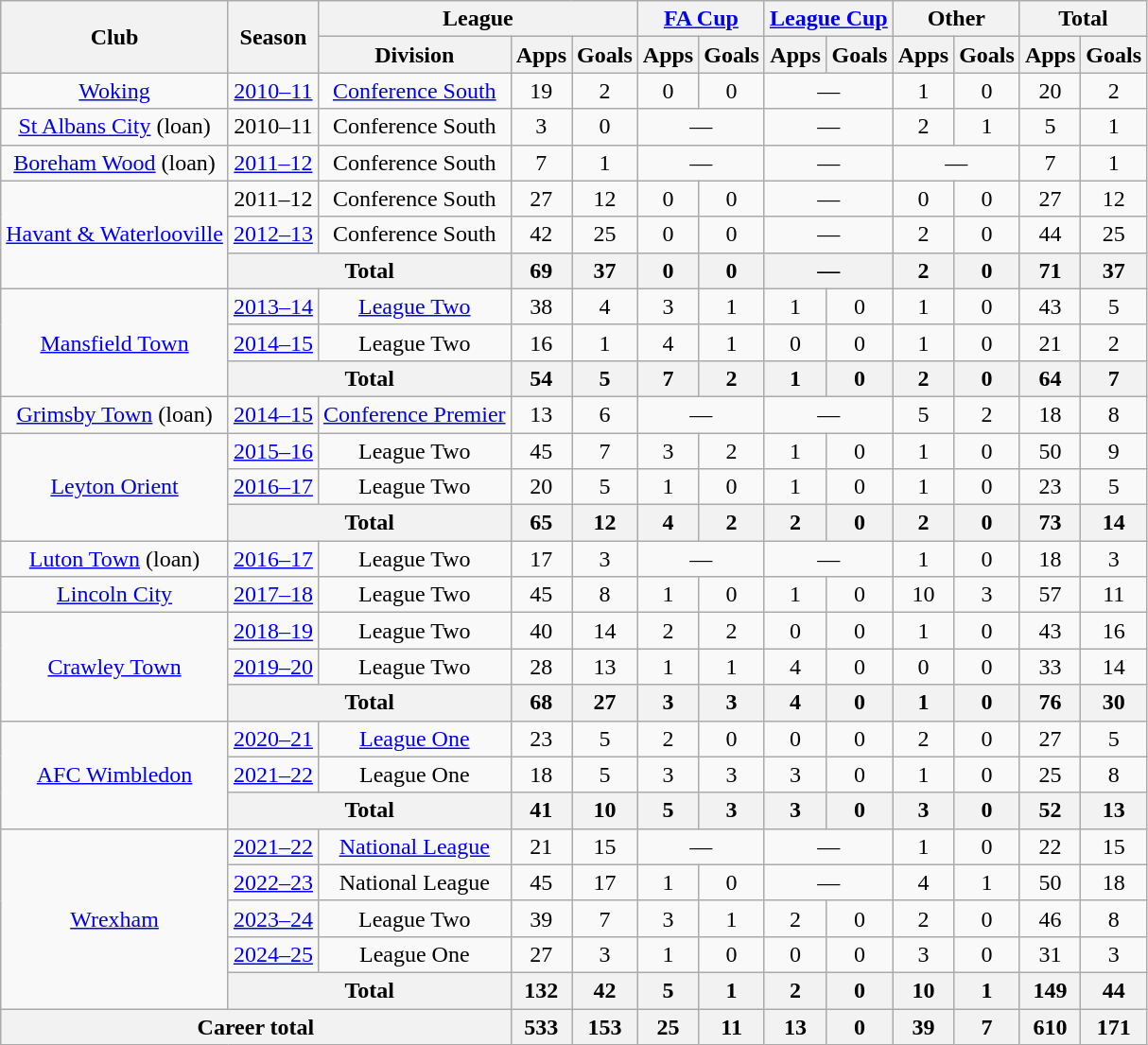<table class=wikitable style=text-align:center>
<tr>
<th rowspan=2>Club</th>
<th rowspan=2>Season</th>
<th colspan=3>League</th>
<th colspan=2><a href='#'>FA Cup</a></th>
<th colspan=2><a href='#'>League Cup</a></th>
<th colspan=2>Other</th>
<th colspan=2>Total</th>
</tr>
<tr>
<th>Division</th>
<th>Apps</th>
<th>Goals</th>
<th>Apps</th>
<th>Goals</th>
<th>Apps</th>
<th>Goals</th>
<th>Apps</th>
<th>Goals</th>
<th>Apps</th>
<th>Goals</th>
</tr>
<tr>
<td><a href='#'>Woking</a></td>
<td><a href='#'>2010–11</a></td>
<td><a href='#'>Conference South</a></td>
<td>19</td>
<td>2</td>
<td>0</td>
<td>0</td>
<td colspan=2>—</td>
<td>1</td>
<td>0</td>
<td>20</td>
<td>2</td>
</tr>
<tr>
<td><a href='#'>St Albans City</a> (loan)</td>
<td>2010–11</td>
<td>Conference South</td>
<td>3</td>
<td>0</td>
<td colspan=2>—</td>
<td colspan=2>—</td>
<td>2</td>
<td>1</td>
<td>5</td>
<td>1</td>
</tr>
<tr>
<td><a href='#'>Boreham Wood</a> (loan)</td>
<td><a href='#'>2011–12</a></td>
<td>Conference South</td>
<td>7</td>
<td>1</td>
<td colspan=2>—</td>
<td colspan=2>—</td>
<td colspan=2>—</td>
<td>7</td>
<td>1</td>
</tr>
<tr>
<td rowspan=3><a href='#'>Havant & Waterlooville</a></td>
<td>2011–12</td>
<td>Conference South</td>
<td>27</td>
<td>12</td>
<td>0</td>
<td>0</td>
<td colspan=2>—</td>
<td>0</td>
<td>0</td>
<td>27</td>
<td>12</td>
</tr>
<tr>
<td><a href='#'>2012–13</a></td>
<td>Conference South</td>
<td>42</td>
<td>25</td>
<td>0</td>
<td>0</td>
<td colspan=2>—</td>
<td>2</td>
<td>0</td>
<td>44</td>
<td>25</td>
</tr>
<tr>
<th colspan=2>Total</th>
<th>69</th>
<th>37</th>
<th>0</th>
<th>0</th>
<th colspan=2>—</th>
<th>2</th>
<th>0</th>
<th>71</th>
<th>37</th>
</tr>
<tr>
<td rowspan=3><a href='#'>Mansfield Town</a></td>
<td><a href='#'>2013–14</a></td>
<td><a href='#'>League Two</a></td>
<td>38</td>
<td>4</td>
<td>3</td>
<td>1</td>
<td>1</td>
<td>0</td>
<td>1</td>
<td>0</td>
<td>43</td>
<td>5</td>
</tr>
<tr>
<td><a href='#'>2014–15</a></td>
<td>League Two</td>
<td>16</td>
<td>1</td>
<td>4</td>
<td>1</td>
<td>0</td>
<td>0</td>
<td>1</td>
<td>0</td>
<td>21</td>
<td>2</td>
</tr>
<tr>
<th colspan=2>Total</th>
<th>54</th>
<th>5</th>
<th>7</th>
<th>2</th>
<th>1</th>
<th>0</th>
<th>2</th>
<th>0</th>
<th>64</th>
<th>7</th>
</tr>
<tr>
<td><a href='#'>Grimsby Town</a> (loan)</td>
<td><a href='#'>2014–15</a></td>
<td><a href='#'>Conference Premier</a></td>
<td>13</td>
<td>6</td>
<td colspan=2>—</td>
<td colspan=2>—</td>
<td>5</td>
<td>2</td>
<td>18</td>
<td>8</td>
</tr>
<tr>
<td rowspan=3><a href='#'>Leyton Orient</a></td>
<td><a href='#'>2015–16</a></td>
<td>League Two</td>
<td>45</td>
<td>7</td>
<td>3</td>
<td>2</td>
<td>1</td>
<td>0</td>
<td>1</td>
<td>0</td>
<td>50</td>
<td>9</td>
</tr>
<tr>
<td><a href='#'>2016–17</a></td>
<td>League Two</td>
<td>20</td>
<td>5</td>
<td>1</td>
<td>0</td>
<td>1</td>
<td>0</td>
<td>1</td>
<td>0</td>
<td>23</td>
<td>5</td>
</tr>
<tr>
<th colspan=2>Total</th>
<th>65</th>
<th>12</th>
<th>4</th>
<th>2</th>
<th>2</th>
<th>0</th>
<th>2</th>
<th>0</th>
<th>73</th>
<th>14</th>
</tr>
<tr>
<td><a href='#'>Luton Town</a> (loan)</td>
<td><a href='#'>2016–17</a></td>
<td>League Two</td>
<td>17</td>
<td>3</td>
<td colspan=2>—</td>
<td colspan=2>—</td>
<td>1</td>
<td>0</td>
<td>18</td>
<td>3</td>
</tr>
<tr>
<td><a href='#'>Lincoln City</a></td>
<td><a href='#'>2017–18</a></td>
<td>League Two</td>
<td>45</td>
<td>8</td>
<td>1</td>
<td>0</td>
<td>1</td>
<td>0</td>
<td>10</td>
<td>3</td>
<td>57</td>
<td>11</td>
</tr>
<tr>
<td rowspan=3><a href='#'>Crawley Town</a></td>
<td><a href='#'>2018–19</a></td>
<td>League Two</td>
<td>40</td>
<td>14</td>
<td>2</td>
<td>2</td>
<td>0</td>
<td>0</td>
<td>1</td>
<td>0</td>
<td>43</td>
<td>16</td>
</tr>
<tr>
<td><a href='#'>2019–20</a></td>
<td>League Two</td>
<td>28</td>
<td>13</td>
<td>1</td>
<td>1</td>
<td>4</td>
<td>0</td>
<td>0</td>
<td>0</td>
<td>33</td>
<td>14</td>
</tr>
<tr>
<th colspan=2>Total</th>
<th>68</th>
<th>27</th>
<th>3</th>
<th>3</th>
<th>4</th>
<th>0</th>
<th>1</th>
<th>0</th>
<th>76</th>
<th>30</th>
</tr>
<tr>
<td rowspan=3><a href='#'>AFC Wimbledon</a></td>
<td><a href='#'>2020–21</a></td>
<td><a href='#'>League One</a></td>
<td>23</td>
<td>5</td>
<td>2</td>
<td>0</td>
<td>0</td>
<td>0</td>
<td>2</td>
<td>0</td>
<td>27</td>
<td>5</td>
</tr>
<tr>
<td><a href='#'>2021–22</a></td>
<td>League One</td>
<td>18</td>
<td>5</td>
<td>3</td>
<td>3</td>
<td>3</td>
<td>0</td>
<td>1</td>
<td>0</td>
<td>25</td>
<td>8</td>
</tr>
<tr>
<th colspan=2>Total</th>
<th>41</th>
<th>10</th>
<th>5</th>
<th>3</th>
<th>3</th>
<th>0</th>
<th>3</th>
<th>0</th>
<th>52</th>
<th>13</th>
</tr>
<tr>
<td rowspan=5><a href='#'>Wrexham</a></td>
<td><a href='#'>2021–22</a></td>
<td><a href='#'>National League</a></td>
<td>21</td>
<td>15</td>
<td colspan="2">—</td>
<td colspan=2>—</td>
<td>1</td>
<td>0</td>
<td>22</td>
<td>15</td>
</tr>
<tr>
<td><a href='#'>2022–23</a></td>
<td>National League</td>
<td>45</td>
<td>17</td>
<td>1</td>
<td>0</td>
<td colspan="2">—</td>
<td>4</td>
<td>1</td>
<td>50</td>
<td>18</td>
</tr>
<tr>
<td><a href='#'>2023–24</a></td>
<td>League Two</td>
<td>39</td>
<td>7</td>
<td>3</td>
<td>1</td>
<td>2</td>
<td>0</td>
<td>2</td>
<td>0</td>
<td>46</td>
<td>8</td>
</tr>
<tr>
<td><a href='#'>2024–25</a></td>
<td>League One</td>
<td>27</td>
<td>3</td>
<td>1</td>
<td>0</td>
<td>0</td>
<td>0</td>
<td>3</td>
<td>0</td>
<td>31</td>
<td>3</td>
</tr>
<tr>
<th colspan=2>Total</th>
<th>132</th>
<th>42</th>
<th>5</th>
<th>1</th>
<th>2</th>
<th>0</th>
<th>10</th>
<th>1</th>
<th>149</th>
<th>44</th>
</tr>
<tr>
<th colspan=3>Career total</th>
<th>533</th>
<th>153</th>
<th>25</th>
<th>11</th>
<th>13</th>
<th>0</th>
<th>39</th>
<th>7</th>
<th>610</th>
<th>171</th>
</tr>
</table>
